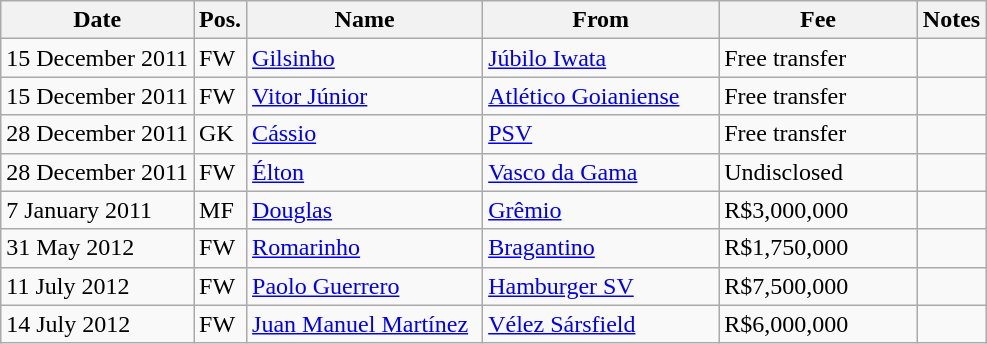<table class="wikitable" style="float:left; margin-right:1em;">
<tr>
<th>Date</th>
<th>Pos.</th>
<th width=150>Name</th>
<th width=150>From</th>
<th width=125>Fee</th>
<th>Notes</th>
</tr>
<tr>
<td>15 December 2011</td>
<td>FW</td>
<td><a href='#'>Gilsinho</a></td>
<td><a href='#'>Júbilo Iwata</a></td>
<td>Free transfer</td>
<td align=center></td>
</tr>
<tr>
<td>15 December 2011</td>
<td>FW</td>
<td><a href='#'>Vitor Júnior</a></td>
<td><a href='#'>Atlético Goianiense</a></td>
<td>Free transfer</td>
<td align=center></td>
</tr>
<tr>
<td>28 December 2011</td>
<td>GK</td>
<td><a href='#'>Cássio</a></td>
<td><a href='#'>PSV</a></td>
<td>Free transfer</td>
<td align=center></td>
</tr>
<tr>
<td>28 December 2011</td>
<td>FW</td>
<td><a href='#'>Élton</a></td>
<td><a href='#'>Vasco da Gama</a></td>
<td>Undisclosed</td>
<td align=center></td>
</tr>
<tr>
<td>7 January 2011</td>
<td>MF</td>
<td><a href='#'>Douglas</a></td>
<td><a href='#'>Grêmio</a></td>
<td>R$3,000,000</td>
<td align=center></td>
</tr>
<tr>
<td>31 May 2012</td>
<td>FW</td>
<td><a href='#'>Romarinho</a></td>
<td><a href='#'>Bragantino</a></td>
<td>R$1,750,000</td>
<td align=center></td>
</tr>
<tr>
<td>11 July 2012</td>
<td>FW</td>
<td><a href='#'>Paolo Guerrero</a></td>
<td><a href='#'>Hamburger SV</a></td>
<td>R$7,500,000</td>
<td align=center></td>
</tr>
<tr>
<td>14 July 2012</td>
<td>FW</td>
<td><a href='#'>Juan Manuel Martínez</a></td>
<td><a href='#'>Vélez Sársfield</a></td>
<td>R$6,000,000</td>
<td align=center></td>
</tr>
</table>
